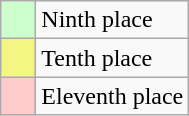<table class="wikitable">
<tr>
<td style="background: #ccffcc;">    </td>
<td>Ninth place</td>
</tr>
<tr>
<td style="background: #F3F781;">    </td>
<td>Tenth place</td>
</tr>
<tr>
<td style="background: #ffcccc;">    </td>
<td>Eleventh place</td>
</tr>
</table>
